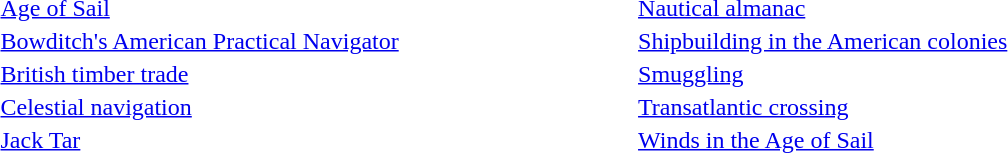<table style="width: 65%; border: none; text-align: left;">
<tr>
<td><a href='#'>Age of Sail</a></td>
<td><a href='#'>Nautical almanac</a></td>
</tr>
<tr>
<td><a href='#'>Bowditch's American Practical Navigator</a></td>
<td><a href='#'>Shipbuilding in the American colonies</a></td>
</tr>
<tr>
<td><a href='#'>British timber trade</a></td>
<td><a href='#'>Smuggling</a></td>
</tr>
<tr>
<td><a href='#'>Celestial navigation</a></td>
<td><a href='#'>Transatlantic crossing</a></td>
</tr>
<tr>
<td><a href='#'>Jack Tar</a></td>
<td><a href='#'>Winds in the Age of Sail</a></td>
</tr>
</table>
